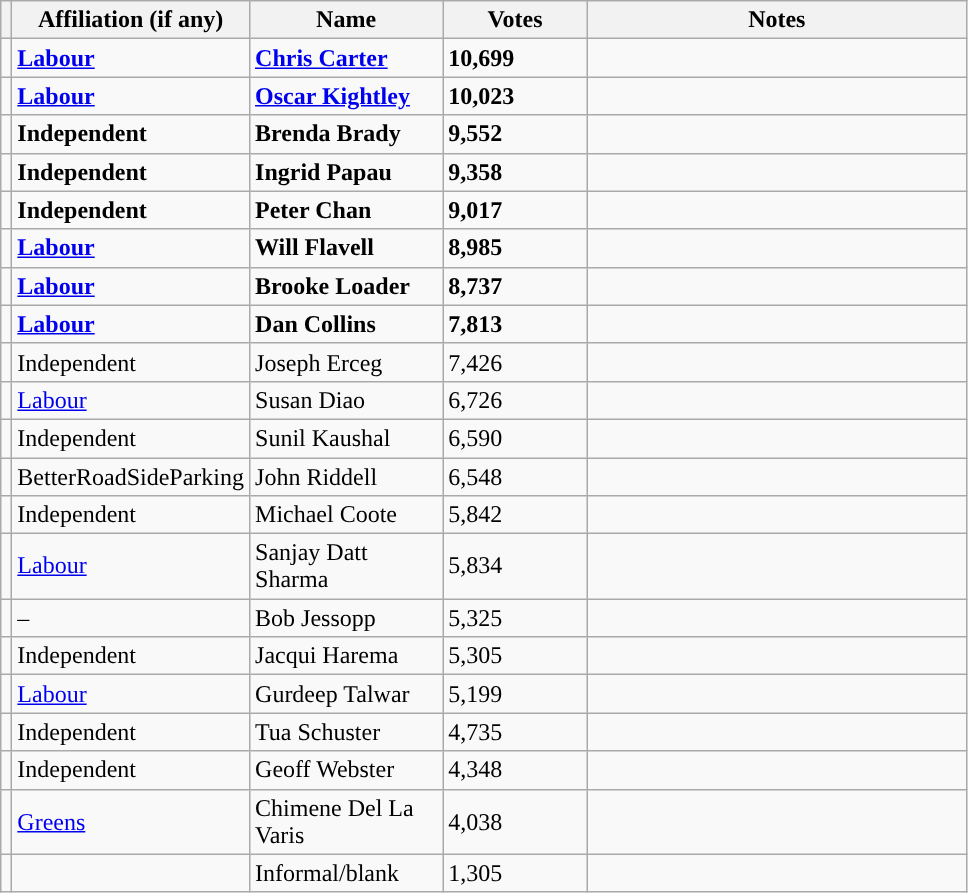<table class="wikitable" style="width:51%;">
<tr>
<th style="width:1%;"></th>
<th style="width:15%;">Affiliation (if any)</th>
<th style="width:20%;">Name</th>
<th style="width:15%;">Votes</th>
<th>Notes</th>
</tr>
<tr>
<td bgcolor=></td>
<td><strong><a href='#'>Labour</a></strong></td>
<td><strong><a href='#'>Chris Carter</a></strong></td>
<td><strong>10,699</strong></td>
<td></td>
</tr>
<tr>
<td bgcolor=></td>
<td><strong><a href='#'>Labour</a></strong></td>
<td><strong><a href='#'>Oscar Kightley</a></strong></td>
<td><strong>10,023</strong></td>
<td></td>
</tr>
<tr>
<td bgcolor=></td>
<td><strong>Independent</strong></td>
<td><strong>Brenda Brady</strong></td>
<td><strong>9,552</strong></td>
<td></td>
</tr>
<tr>
<td bgcolor=></td>
<td><strong>Independent </strong></td>
<td><strong>Ingrid Papau</strong></td>
<td><strong>9,358</strong></td>
<td></td>
</tr>
<tr>
<td bgcolor=></td>
<td><strong>Independent</strong></td>
<td><strong>Peter Chan</strong></td>
<td><strong>9,017</strong></td>
<td></td>
</tr>
<tr>
<td bgcolor=></td>
<td><strong><a href='#'>Labour</a></strong></td>
<td><strong>Will Flavell</strong></td>
<td><strong>8,985</strong></td>
<td></td>
</tr>
<tr>
<td bgcolor=></td>
<td><strong><a href='#'>Labour</a> </strong></td>
<td><strong>Brooke Loader</strong></td>
<td><strong>8,737</strong></td>
<td></td>
</tr>
<tr>
<td bgcolor=></td>
<td><strong><a href='#'>Labour</a></strong></td>
<td><strong>Dan Collins</strong></td>
<td><strong>7,813</strong></td>
<td></td>
</tr>
<tr>
<td bgcolor=></td>
<td>Independent</td>
<td>Joseph Erceg</td>
<td>7,426</td>
<td></td>
</tr>
<tr>
<td bgcolor=></td>
<td><a href='#'>Labour</a></td>
<td>Susan Diao</td>
<td>6,726</td>
<td></td>
</tr>
<tr>
<td></td>
<td>Independent</td>
<td>Sunil Kaushal</td>
<td>6,590</td>
<td></td>
</tr>
<tr>
<td></td>
<td>BetterRoadSideParking</td>
<td>John Riddell</td>
<td>6,548</td>
<td></td>
</tr>
<tr>
<td bgcolor=></td>
<td>Independent</td>
<td>Michael Coote</td>
<td>5,842</td>
<td></td>
</tr>
<tr>
<td bgcolor=></td>
<td><a href='#'>Labour</a></td>
<td>Sanjay Datt Sharma</td>
<td>5,834</td>
<td></td>
</tr>
<tr>
<td bgcolor=></td>
<td>–</td>
<td>Bob Jessopp</td>
<td>5,325</td>
<td></td>
</tr>
<tr>
<td bgcolor=></td>
<td>Independent</td>
<td>Jacqui Harema</td>
<td>5,305</td>
<td></td>
</tr>
<tr>
<td bgcolor=></td>
<td><a href='#'>Labour</a></td>
<td>Gurdeep Talwar</td>
<td>5,199</td>
<td></td>
</tr>
<tr>
<td bgcolor=></td>
<td>Independent</td>
<td>Tua Schuster</td>
<td>4,735</td>
<td></td>
</tr>
<tr>
<td bgcolor=></td>
<td>Independent</td>
<td>Geoff Webster</td>
<td>4,348</td>
<td></td>
</tr>
<tr>
<td bgcolor=></td>
<td><a href='#'>Greens</a></td>
<td>Chimene Del La Varis</td>
<td>4,038</td>
<td></td>
</tr>
<tr>
<td></td>
<td></td>
<td>Informal/blank</td>
<td>1,305</td>
<td></td>
</tr>
</table>
